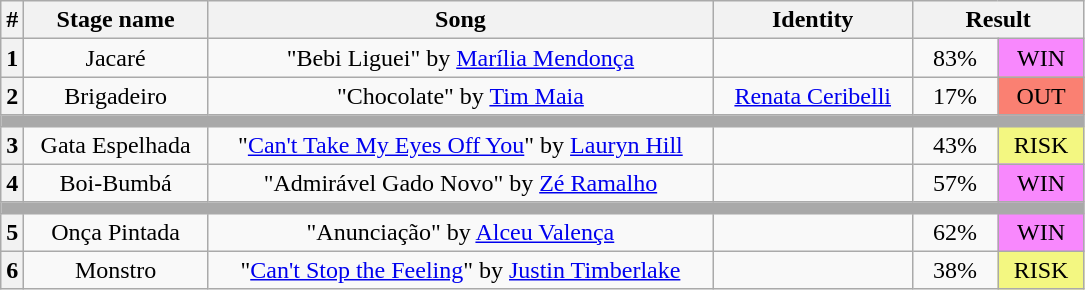<table class="wikitable plainrowheaders" style="text-align: center;">
<tr>
<th>#</th>
<th width=115>Stage name</th>
<th width=330>Song</th>
<th width=125>Identity</th>
<th width=100 colspan=2>Result</th>
</tr>
<tr>
<th>1</th>
<td>Jacaré</td>
<td>"Bebi Liguei" by <a href='#'>Marília Mendonça</a></td>
<td></td>
<td width=50>83%</td>
<td width=50 bgcolor="#F888FD">WIN</td>
</tr>
<tr>
<th>2</th>
<td>Brigadeiro</td>
<td>"Chocolate" by <a href='#'>Tim Maia</a></td>
<td><a href='#'>Renata Ceribelli</a></td>
<td>17%</td>
<td bgcolor="#FA8072">OUT</td>
</tr>
<tr>
<td bgcolor="#A9A9A9" colspan="6"></td>
</tr>
<tr>
<th>3</th>
<td>Gata Espelhada</td>
<td>"<a href='#'>Can't Take My Eyes Off You</a>" by <a href='#'>Lauryn Hill</a></td>
<td></td>
<td>43%</td>
<td bgcolor="#F3F781">RISK</td>
</tr>
<tr>
<th>4</th>
<td>Boi-Bumbá</td>
<td>"Admirável Gado Novo" by <a href='#'>Zé Ramalho</a></td>
<td></td>
<td>57%</td>
<td bgcolor="#F888FD">WIN</td>
</tr>
<tr>
<td bgcolor="#A9A9A9" colspan="6"></td>
</tr>
<tr>
<th>5</th>
<td>Onça Pintada</td>
<td>"Anunciação" by <a href='#'>Alceu Valença</a></td>
<td></td>
<td>62%</td>
<td bgcolor="#F888FD">WIN</td>
</tr>
<tr>
<th>6</th>
<td>Monstro</td>
<td>"<a href='#'>Can't Stop the Feeling</a>" by <a href='#'>Justin Timberlake</a></td>
<td></td>
<td>38%</td>
<td bgcolor="#F3F781">RISK</td>
</tr>
</table>
